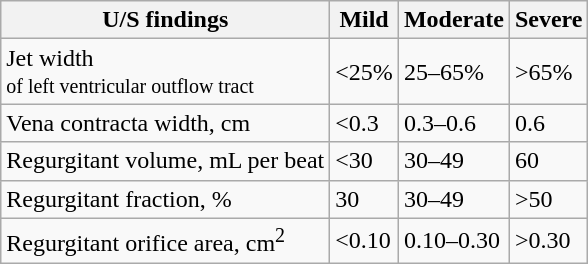<table class="wikitable floatright">
<tr>
<th>U/S findings</th>
<th>Mild</th>
<th>Moderate</th>
<th>Severe</th>
</tr>
<tr>
<td>Jet width <br><small>of left ventricular outflow tract</small></td>
<td><25%</td>
<td>25–65%</td>
<td>>65%</td>
</tr>
<tr>
<td>Vena contracta width, cm</td>
<td><0.3</td>
<td>0.3–0.6</td>
<td>0.6</td>
</tr>
<tr>
<td>Regurgitant volume, mL per beat</td>
<td><30</td>
<td>30–49</td>
<td>60</td>
</tr>
<tr>
<td>Regurgitant fraction, %</td>
<td>30</td>
<td>30–49</td>
<td>>50</td>
</tr>
<tr>
<td>Regurgitant orifice area, cm<sup>2</sup></td>
<td><0.10</td>
<td>0.10–0.30</td>
<td>>0.30</td>
</tr>
</table>
